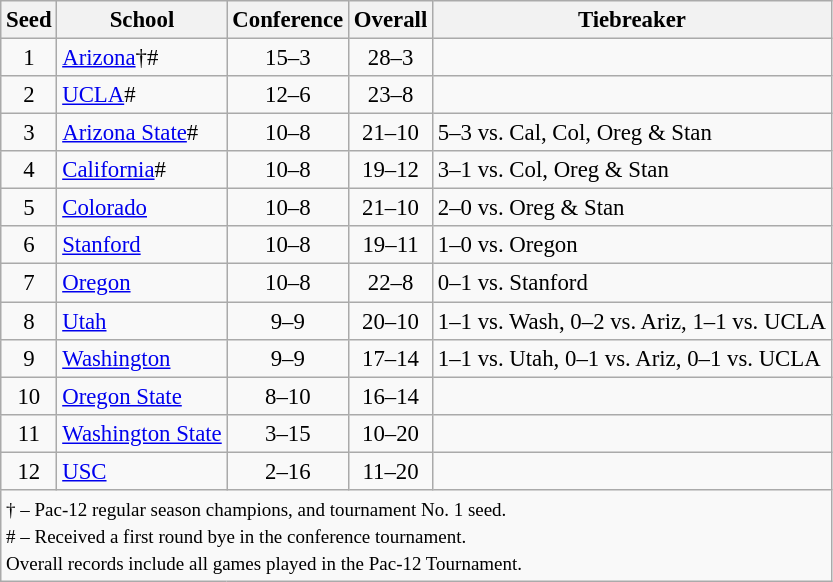<table class="wikitable" style="white-space:nowrap; font-size:95%; text-align:center">
<tr>
<th>Seed</th>
<th>School</th>
<th>Conference</th>
<th>Overall</th>
<th>Tiebreaker</th>
</tr>
<tr>
<td>1</td>
<td align=left><a href='#'>Arizona</a>†#</td>
<td>15–3</td>
<td>28–3</td>
<td></td>
</tr>
<tr>
<td>2</td>
<td align=left><a href='#'>UCLA</a>#</td>
<td>12–6</td>
<td>23–8</td>
<td></td>
</tr>
<tr>
<td>3</td>
<td align=left><a href='#'>Arizona State</a>#</td>
<td>10–8</td>
<td>21–10</td>
<td align=left>5–3 vs. Cal, Col, Oreg & Stan</td>
</tr>
<tr>
<td>4</td>
<td align=left><a href='#'>California</a>#</td>
<td>10–8</td>
<td>19–12</td>
<td align=left>3–1 vs. Col, Oreg & Stan</td>
</tr>
<tr>
<td>5</td>
<td align=left><a href='#'>Colorado</a></td>
<td>10–8</td>
<td>21–10</td>
<td align=left>2–0 vs. Oreg & Stan</td>
</tr>
<tr>
<td>6</td>
<td align=left><a href='#'>Stanford</a></td>
<td>10–8</td>
<td>19–11</td>
<td align=left>1–0 vs. Oregon</td>
</tr>
<tr>
<td>7</td>
<td align=left><a href='#'>Oregon</a></td>
<td>10–8</td>
<td>22–8</td>
<td align=left>0–1 vs. Stanford</td>
</tr>
<tr>
<td>8</td>
<td align=left><a href='#'>Utah</a></td>
<td>9–9</td>
<td>20–10</td>
<td align=left>1–1 vs. Wash, 0–2 vs. Ariz, 1–1 vs. UCLA</td>
</tr>
<tr>
<td>9</td>
<td align=left><a href='#'>Washington</a></td>
<td>9–9</td>
<td>17–14</td>
<td align=left>1–1 vs. Utah, 0–1 vs. Ariz, 0–1 vs. UCLA</td>
</tr>
<tr>
<td>10</td>
<td align=left><a href='#'>Oregon State</a></td>
<td>8–10</td>
<td>16–14</td>
<td></td>
</tr>
<tr>
<td>11</td>
<td align=left><a href='#'>Washington State</a></td>
<td>3–15</td>
<td>10–20</td>
<td></td>
</tr>
<tr>
<td>12</td>
<td align=left><a href='#'>USC</a></td>
<td>2–16</td>
<td>11–20</td>
<td></td>
</tr>
<tr>
<td colspan=6 align=left><small>† – Pac-12 regular season champions, and tournament No. 1 seed.<br># – Received a first round bye in the conference tournament.<br>Overall records include all games played in the Pac-12 Tournament.</small></td>
</tr>
</table>
